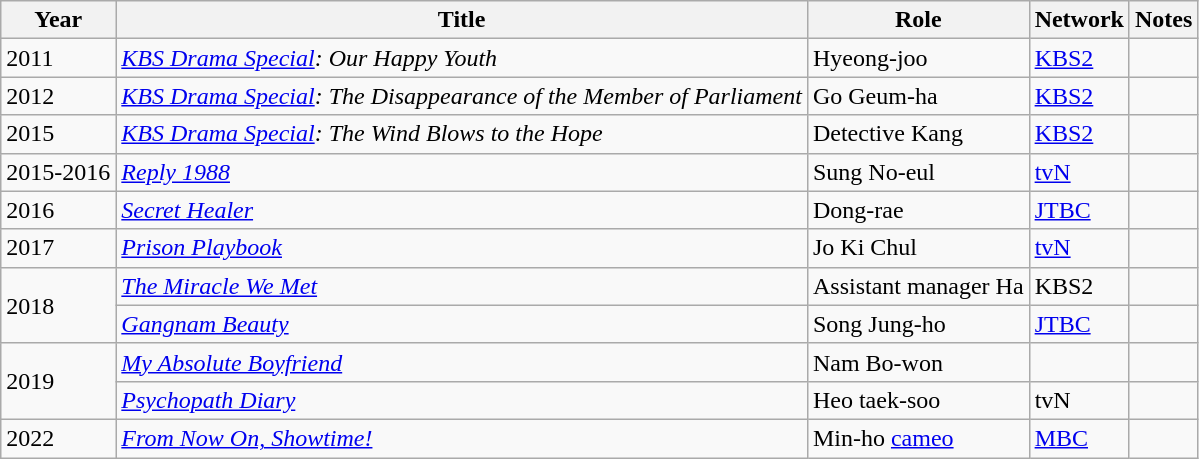<table class="wikitable sortable">
<tr>
<th>Year</th>
<th>Title</th>
<th>Role</th>
<th>Network</th>
<th class="unsortable">Notes</th>
</tr>
<tr>
<td>2011</td>
<td><em><a href='#'>KBS Drama Special</a>: Our Happy Youth</em></td>
<td>Hyeong-joo</td>
<td><a href='#'>KBS2</a></td>
<td></td>
</tr>
<tr>
<td>2012</td>
<td><em><a href='#'>KBS Drama Special</a>: The Disappearance of the Member of Parliament</em></td>
<td>Go Geum-ha</td>
<td><a href='#'>KBS2</a></td>
<td></td>
</tr>
<tr>
<td>2015</td>
<td><em><a href='#'>KBS Drama Special</a>: The Wind Blows to the Hope</em></td>
<td>Detective Kang</td>
<td><a href='#'>KBS2</a></td>
<td></td>
</tr>
<tr>
<td>2015-2016</td>
<td><em><a href='#'>Reply 1988</a></em></td>
<td>Sung No-eul</td>
<td><a href='#'>tvN</a></td>
<td></td>
</tr>
<tr>
<td>2016</td>
<td><em><a href='#'>Secret Healer</a></em></td>
<td>Dong-rae</td>
<td><a href='#'>JTBC</a></td>
<td></td>
</tr>
<tr>
<td>2017</td>
<td><em><a href='#'>Prison Playbook</a></em></td>
<td>Jo Ki Chul</td>
<td><a href='#'>tvN</a></td>
<td></td>
</tr>
<tr>
<td rowspan=2>2018</td>
<td><em><a href='#'>The Miracle We Met</a></em></td>
<td>Assistant manager Ha</td>
<td>KBS2</td>
<td></td>
</tr>
<tr>
<td><em><a href='#'>Gangnam Beauty</a></em></td>
<td>Song Jung-ho</td>
<td><a href='#'>JTBC</a></td>
<td></td>
</tr>
<tr>
<td rowspan=2>2019</td>
<td><em><a href='#'>My Absolute Boyfriend</a></em></td>
<td>Nam Bo-won</td>
<td></td>
<td></td>
</tr>
<tr>
<td><em><a href='#'>Psychopath Diary</a></em></td>
<td>Heo taek-soo</td>
<td>tvN</td>
<td></td>
</tr>
<tr>
<td>2022</td>
<td><em><a href='#'>From Now On, Showtime!</a></em></td>
<td>Min-ho <a href='#'>cameo</a></td>
<td><a href='#'>MBC</a></td>
<td></td>
</tr>
</table>
